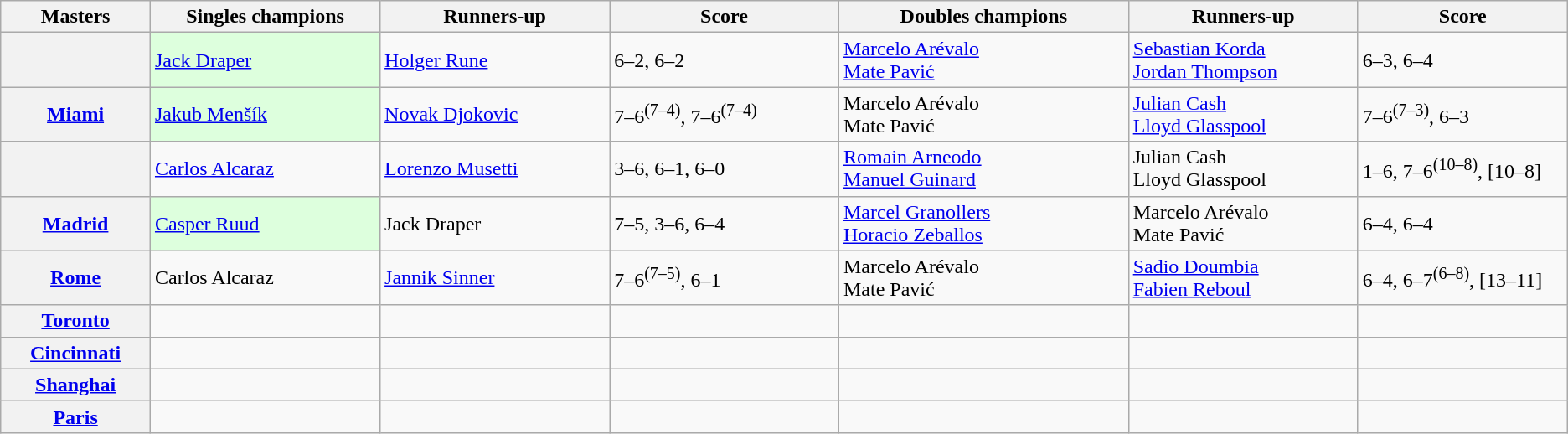<table class="wikitable plainrowheaders">
<tr>
<th scope="col" style="width:7em">Masters</th>
<th scope="col" style="width:11em">Singles champions</th>
<th scope="col" style="width:11em">Runners-up</th>
<th scope="col" style="width:11em">Score</th>
<th scope="col" style="width:14em">Doubles champions</th>
<th scope="col" style="width:11em">Runners-up</th>
<th scope="col" style="width:10em">Score</th>
</tr>
<tr>
<th scope="row"> <br> </th>
<td bgcolor=#ddffdd> <a href='#'>Jack Draper</a></td>
<td> <a href='#'>Holger Rune</a></td>
<td>6–2, 6–2</td>
<td> <a href='#'>Marcelo Arévalo</a><br> <a href='#'>Mate Pavić</a></td>
<td> <a href='#'>Sebastian Korda</a><br> <a href='#'>Jordan Thompson</a></td>
<td>6–3, 6–4</td>
</tr>
<tr>
<th scope="row"><a href='#'><strong>Miami</strong></a> <br> </th>
<td bgcolor=#ddffdd> <a href='#'>Jakub Menšík</a></td>
<td> <a href='#'>Novak Djokovic</a></td>
<td>7–6<sup>(7–4)</sup>, 7–6<sup>(7–4)</sup></td>
<td> Marcelo Arévalo<br> Mate Pavić</td>
<td> <a href='#'>Julian Cash</a><br> <a href='#'>Lloyd Glasspool</a></td>
<td>7–6<sup>(7–3)</sup>, 6–3</td>
</tr>
<tr>
<th scope="row"> <br> </th>
<td> <a href='#'>Carlos Alcaraz</a></td>
<td> <a href='#'>Lorenzo Musetti</a></td>
<td>3–6, 6–1, 6–0</td>
<td> <a href='#'>Romain Arneodo</a><br> <a href='#'>Manuel Guinard</a></td>
<td> Julian Cash<br> Lloyd Glasspool</td>
<td>1–6, 7–6<sup>(10–8)</sup>, [10–8]</td>
</tr>
<tr>
<th scope="row"><a href='#'><strong>Madrid</strong></a> <br> </th>
<td bgcolor=#ddffdd> <a href='#'>Casper Ruud</a></td>
<td> Jack Draper</td>
<td>7–5, 3–6, 6–4</td>
<td> <a href='#'>Marcel Granollers</a><br> <a href='#'>Horacio Zeballos</a></td>
<td> Marcelo Arévalo<br> Mate Pavić</td>
<td>6–4, 6–4</td>
</tr>
<tr>
<th scope="row"><a href='#'><strong>Rome</strong></a> <br> </th>
<td> Carlos Alcaraz</td>
<td> <a href='#'>Jannik Sinner</a></td>
<td>7–6<sup>(7–5)</sup>, 6–1</td>
<td> Marcelo Arévalo<br> Mate Pavić</td>
<td> <a href='#'>Sadio Doumbia</a><br> <a href='#'>Fabien Reboul</a></td>
<td>6–4, 6–7<sup>(6–8)</sup>, [13–11]</td>
</tr>
<tr>
<th scope="row"><a href='#'><strong>Toronto</strong></a> <br> </th>
<td></td>
<td></td>
<td></td>
<td></td>
<td></td>
<td></td>
</tr>
<tr>
<th scope="row"><a href='#'><strong>Cincinnati</strong></a> <br> </th>
<td></td>
<td></td>
<td></td>
<td></td>
<td></td>
<td></td>
</tr>
<tr>
<th scope="row"><a href='#'><strong>Shanghai</strong></a> <br> </th>
<td></td>
<td></td>
<td></td>
<td></td>
<td></td>
<td></td>
</tr>
<tr>
<th scope="row"><a href='#'><strong>Paris</strong></a> <br> </th>
<td></td>
<td></td>
<td></td>
<td></td>
<td></td>
<td></td>
</tr>
</table>
